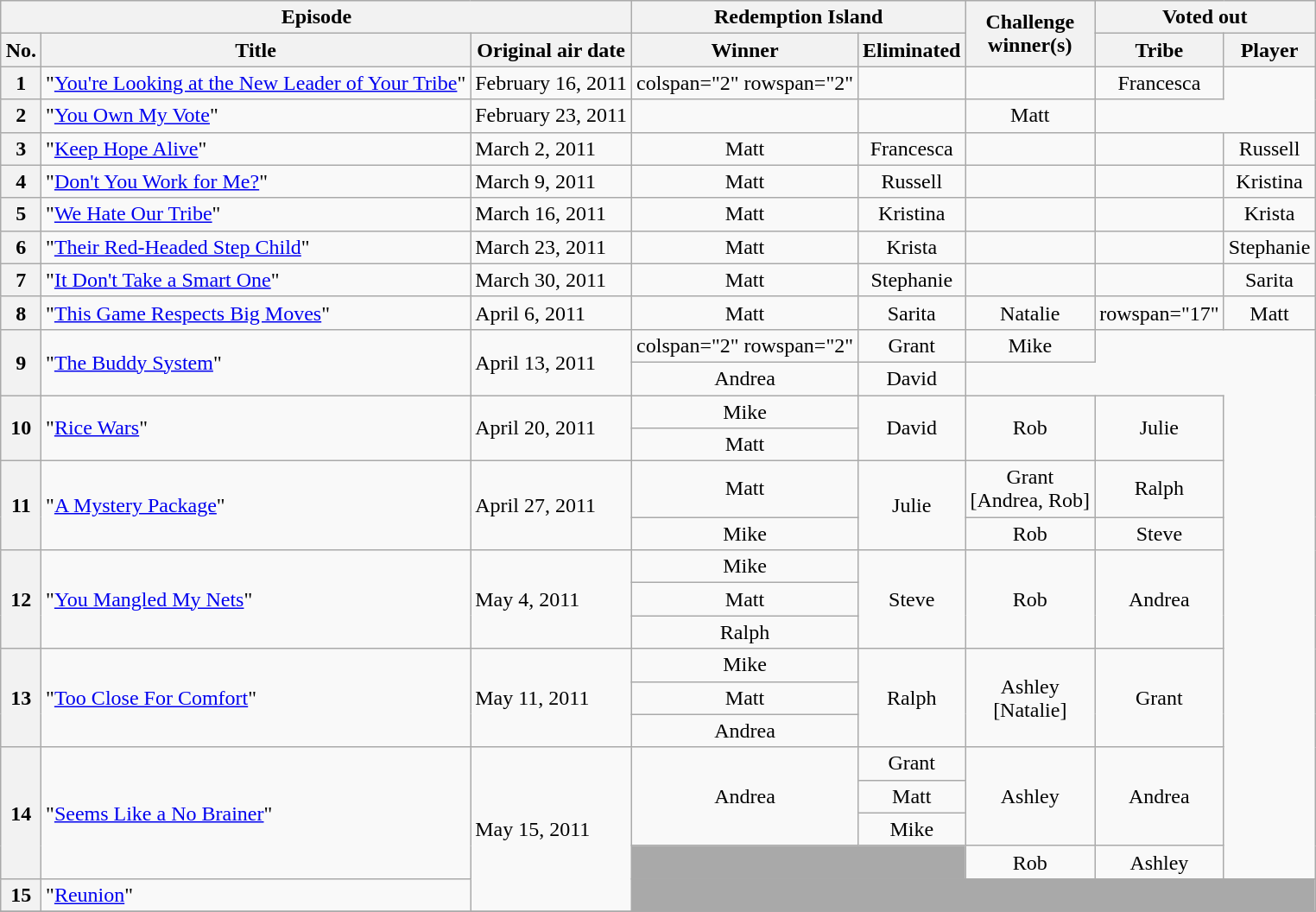<table class="wikitable" style="margin:auto; text-align:center">
<tr>
<th colspan=3>Episode</th>
<th colspan=2>Redemption Island</th>
<th rowspan=2>Challenge<br>winner(s)</th>
<th colspan="2">Voted out</th>
</tr>
<tr>
<th>No.</th>
<th>Title</th>
<th>Original air date</th>
<th>Winner</th>
<th>Eliminated</th>
<th>Tribe</th>
<th>Player</th>
</tr>
<tr>
<th>1</th>
<td align="left">"<a href='#'>You're Looking at the New Leader of Your Tribe</a>"</td>
<td align="left">February 16, 2011</td>
<td>colspan="2" rowspan="2" </td>
<td></td>
<td></td>
<td>Francesca</td>
</tr>
<tr>
<th>2</th>
<td align="left">"<a href='#'>You Own My Vote</a>"</td>
<td align="left">February 23, 2011</td>
<td></td>
<td></td>
<td>Matt</td>
</tr>
<tr>
<th>3</th>
<td align="left">"<a href='#'>Keep Hope Alive</a>"</td>
<td align="left">March 2, 2011</td>
<td>Matt</td>
<td>Francesca</td>
<td></td>
<td></td>
<td>Russell</td>
</tr>
<tr>
<th>4</th>
<td align="left">"<a href='#'>Don't You Work for Me?</a>"</td>
<td align="left">March 9, 2011</td>
<td>Matt</td>
<td>Russell</td>
<td></td>
<td></td>
<td>Kristina</td>
</tr>
<tr>
<th>5</th>
<td align="left">"<a href='#'>We Hate Our Tribe</a>"</td>
<td align="left">March 16, 2011</td>
<td>Matt</td>
<td>Kristina</td>
<td></td>
<td></td>
<td>Krista</td>
</tr>
<tr>
<th>6</th>
<td align="left">"<a href='#'>Their Red-Headed Step Child</a>"</td>
<td align="left">March 23, 2011</td>
<td>Matt</td>
<td>Krista</td>
<td></td>
<td></td>
<td>Stephanie</td>
</tr>
<tr>
<th>7</th>
<td align="left">"<a href='#'>It Don't Take a Smart One</a>"</td>
<td align="left">March 30, 2011</td>
<td>Matt</td>
<td>Stephanie</td>
<td></td>
<td></td>
<td>Sarita</td>
</tr>
<tr>
<th>8</th>
<td align="left">"<a href='#'>This Game Respects Big Moves</a>"</td>
<td align="left">April 6, 2011</td>
<td>Matt</td>
<td>Sarita</td>
<td>Natalie</td>
<td>rowspan="17" </td>
<td>Matt</td>
</tr>
<tr>
<th rowspan="2">9</th>
<td align="left" rowspan="2">"<a href='#'>The Buddy System</a>"</td>
<td align="left" rowspan="2">April 13, 2011</td>
<td>colspan="2" rowspan="2" </td>
<td>Grant</td>
<td>Mike</td>
</tr>
<tr>
<td>Andrea</td>
<td>David</td>
</tr>
<tr>
<th rowspan="2">10</th>
<td rowspan="2" align="left">"<a href='#'>Rice Wars</a>"</td>
<td rowspan="2" align="left">April 20, 2011</td>
<td>Mike</td>
<td rowspan="2">David</td>
<td rowspan="2">Rob</td>
<td rowspan="2">Julie</td>
</tr>
<tr>
<td>Matt</td>
</tr>
<tr>
<th rowspan="2">11</th>
<td rowspan="2" align="left">"<a href='#'>A Mystery Package</a>"</td>
<td rowspan="2" align="left">April 27, 2011</td>
<td>Matt</td>
<td rowspan="2">Julie</td>
<td>Grant<br>[Andrea, Rob]</td>
<td>Ralph</td>
</tr>
<tr>
<td>Mike</td>
<td>Rob</td>
<td>Steve</td>
</tr>
<tr>
<th rowspan="3">12</th>
<td rowspan="3" align="left">"<a href='#'>You Mangled My Nets</a>"</td>
<td rowspan="3" align="left">May 4, 2011</td>
<td>Mike</td>
<td rowspan="3">Steve</td>
<td rowspan="3">Rob</td>
<td rowspan="3">Andrea</td>
</tr>
<tr>
<td>Matt</td>
</tr>
<tr>
<td>Ralph</td>
</tr>
<tr>
<th rowspan="3">13</th>
<td rowspan="3" align="left">"<a href='#'>Too Close For Comfort</a>"</td>
<td rowspan="3" align="left">May 11, 2011</td>
<td>Mike</td>
<td rowspan="3">Ralph</td>
<td rowspan="3">Ashley<br>[Natalie]</td>
<td rowspan="3">Grant</td>
</tr>
<tr>
<td>Matt</td>
</tr>
<tr>
<td>Andrea</td>
</tr>
<tr>
<th rowspan="4">14</th>
<td rowspan="4" align="left">"<a href='#'>Seems Like a No Brainer</a>"</td>
<td rowspan="5" align="left">May 15, 2011</td>
<td rowspan="3">Andrea</td>
<td>Grant</td>
<td rowspan="3">Ashley</td>
<td rowspan="3">Andrea</td>
</tr>
<tr>
<td>Matt</td>
</tr>
<tr>
<td>Mike</td>
</tr>
<tr>
<td colspan="2" bgcolor="darkgray"></td>
<td>Rob</td>
<td>Ashley</td>
</tr>
<tr>
<th>15</th>
<td align="left">"<a href='#'>Reunion</a>"</td>
<td colspan="5" bgcolor="darkgray"></td>
</tr>
<tr>
</tr>
</table>
